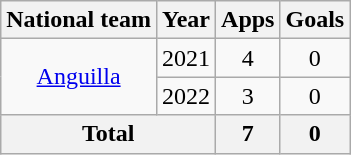<table class="wikitable" style="text-align:center">
<tr>
<th>National team</th>
<th>Year</th>
<th>Apps</th>
<th>Goals</th>
</tr>
<tr>
<td rowspan="2"><a href='#'>Anguilla</a></td>
<td>2021</td>
<td>4</td>
<td>0</td>
</tr>
<tr>
<td>2022</td>
<td>3</td>
<td>0</td>
</tr>
<tr>
<th colspan=2>Total</th>
<th>7</th>
<th>0</th>
</tr>
</table>
